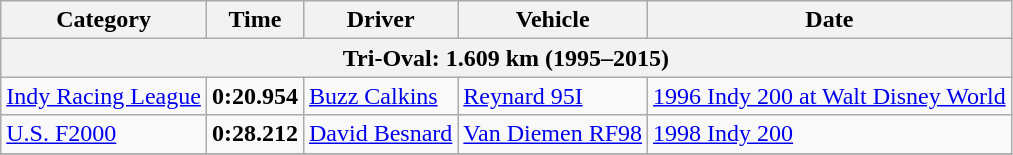<table class="wikitable">
<tr>
<th>Category</th>
<th>Time</th>
<th>Driver</th>
<th>Vehicle</th>
<th>Date</th>
</tr>
<tr>
<th colspan=5>Tri-Oval: 1.609 km (1995–2015)</th>
</tr>
<tr>
<td><a href='#'>Indy Racing League</a></td>
<td><strong>0:20.954</strong></td>
<td><a href='#'>Buzz Calkins</a></td>
<td><a href='#'>Reynard 95I</a></td>
<td><a href='#'>1996 Indy 200 at Walt Disney World</a></td>
</tr>
<tr>
<td><a href='#'>U.S. F2000</a></td>
<td><strong>0:28.212</strong></td>
<td><a href='#'>David Besnard</a></td>
<td><a href='#'>Van Diemen RF98</a></td>
<td><a href='#'>1998 Indy 200</a></td>
</tr>
<tr>
</tr>
</table>
